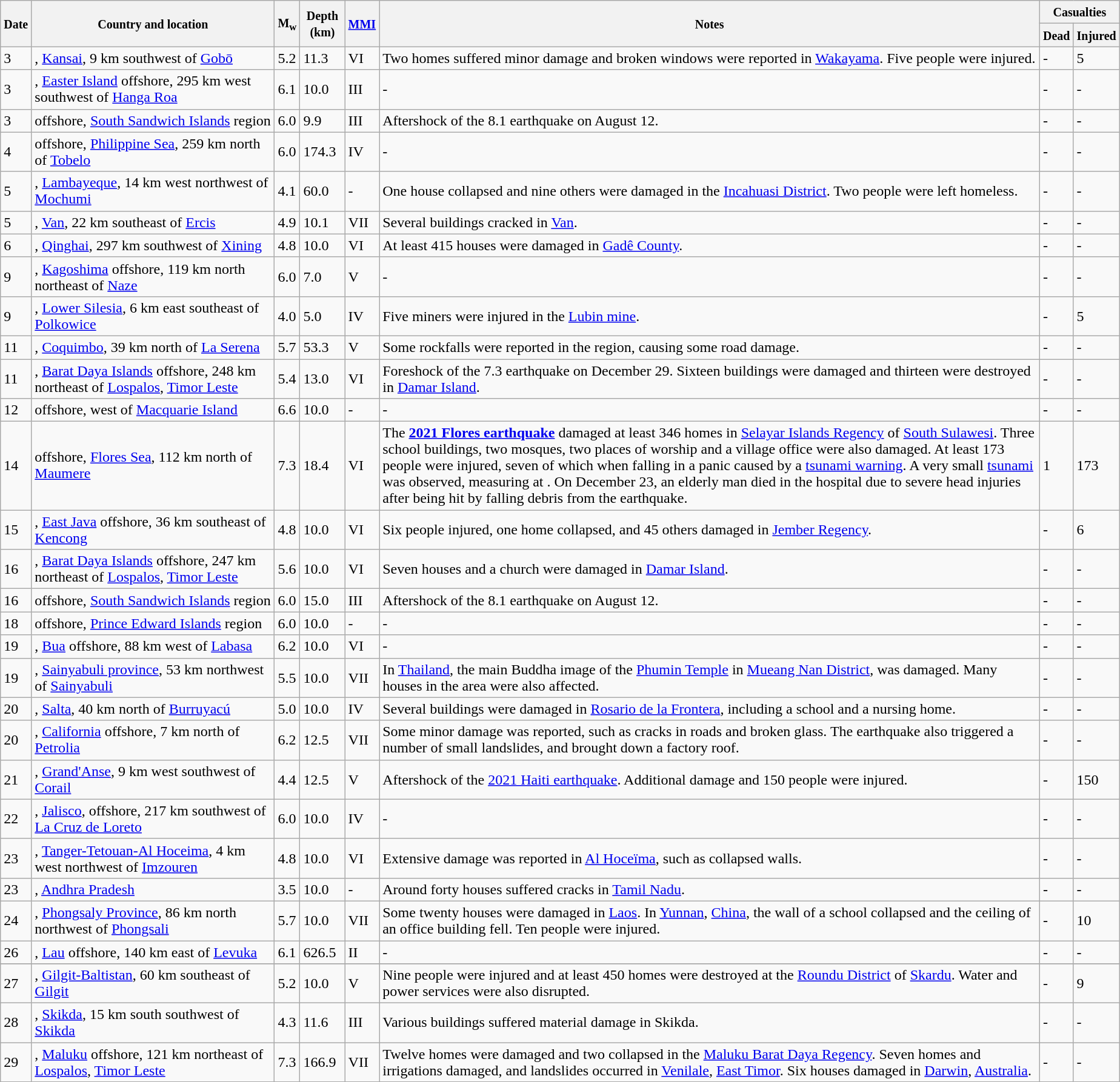<table class="wikitable sortable" style="border:1px black;  margin-left:1em;">
<tr>
<th rowspan="2"><small>Date</small></th>
<th rowspan="2" style="width: 260px"><small>Country and location</small></th>
<th rowspan="2"><small>M<sub>w</sub></small></th>
<th rowspan="2"><small>Depth (km)</small></th>
<th rowspan="2"><small><a href='#'>MMI</a></small></th>
<th rowspan="2" class="unsortable"><small>Notes</small></th>
<th colspan="2"><small>Casualties</small></th>
</tr>
<tr>
<th><small>Dead</small></th>
<th><small>Injured</small></th>
</tr>
<tr>
<td>3</td>
<td>, <a href='#'>Kansai</a>, 9 km southwest of <a href='#'>Gobō</a></td>
<td>5.2</td>
<td>11.3</td>
<td>VI</td>
<td>Two homes suffered minor damage and broken windows were reported in <a href='#'>Wakayama</a>. Five people were injured.</td>
<td>-</td>
<td>5</td>
</tr>
<tr>
<td>3</td>
<td>, <a href='#'>Easter Island</a> offshore, 295 km west southwest of <a href='#'>Hanga Roa</a></td>
<td>6.1</td>
<td>10.0</td>
<td>III</td>
<td>-</td>
<td>-</td>
<td>-</td>
</tr>
<tr>
<td>3</td>
<td> offshore, <a href='#'>South Sandwich Islands</a> region</td>
<td>6.0</td>
<td>9.9</td>
<td>III</td>
<td>Aftershock of the 8.1 earthquake on August 12.</td>
<td>-</td>
<td>-</td>
</tr>
<tr>
<td>4</td>
<td> offshore, <a href='#'>Philippine Sea</a>, 259 km north of <a href='#'>Tobelo</a></td>
<td>6.0</td>
<td>174.3</td>
<td>IV</td>
<td>-</td>
<td>-</td>
<td>-</td>
</tr>
<tr>
<td>5</td>
<td>, <a href='#'>Lambayeque</a>, 14 km west northwest of <a href='#'>Mochumi</a></td>
<td>4.1</td>
<td>60.0</td>
<td>-</td>
<td>One house collapsed and nine others were damaged in the <a href='#'>Incahuasi District</a>. Two people were left homeless.</td>
<td>-</td>
<td>-</td>
</tr>
<tr>
<td>5</td>
<td>, <a href='#'>Van</a>, 22 km southeast of <a href='#'>Ercis</a></td>
<td>4.9</td>
<td>10.1</td>
<td>VII</td>
<td>Several buildings cracked in <a href='#'>Van</a>.</td>
<td>-</td>
<td>-</td>
</tr>
<tr>
<td>6</td>
<td>, <a href='#'>Qinghai</a>, 297 km southwest of <a href='#'>Xining</a></td>
<td>4.8</td>
<td>10.0</td>
<td>VI</td>
<td>At least 415 houses were damaged in <a href='#'>Gadê County</a>.</td>
<td>-</td>
<td>-</td>
</tr>
<tr>
<td>9</td>
<td>, <a href='#'>Kagoshima</a> offshore, 119 km north northeast of <a href='#'>Naze</a></td>
<td>6.0</td>
<td>7.0</td>
<td>V</td>
<td>-</td>
<td>-</td>
<td>-</td>
</tr>
<tr>
<td>9</td>
<td>, <a href='#'>Lower Silesia</a>, 6 km east southeast of <a href='#'>Polkowice</a></td>
<td>4.0</td>
<td>5.0</td>
<td>IV</td>
<td>Five miners were injured in the <a href='#'>Lubin mine</a>.</td>
<td>-</td>
<td>5</td>
</tr>
<tr>
<td>11</td>
<td>, <a href='#'>Coquimbo</a>, 39 km north of <a href='#'>La Serena</a></td>
<td>5.7</td>
<td>53.3</td>
<td>V</td>
<td>Some rockfalls were reported in the region, causing some road damage.</td>
<td>-</td>
<td>-</td>
</tr>
<tr>
<td>11</td>
<td>, <a href='#'>Barat Daya Islands</a> offshore, 248 km northeast of <a href='#'>Lospalos</a>, <a href='#'>Timor Leste</a></td>
<td>5.4</td>
<td>13.0</td>
<td>VI</td>
<td>Foreshock of the 7.3 earthquake on December 29. Sixteen buildings were damaged and thirteen were destroyed in <a href='#'>Damar Island</a>.</td>
<td>-</td>
<td>-</td>
</tr>
<tr>
<td>12</td>
<td> offshore, west of <a href='#'>Macquarie Island</a></td>
<td>6.6</td>
<td>10.0</td>
<td>-</td>
<td>-</td>
<td>-</td>
<td>-</td>
</tr>
<tr>
<td>14</td>
<td> offshore, <a href='#'>Flores Sea</a>, 112 km north of <a href='#'>Maumere</a></td>
<td>7.3</td>
<td>18.4</td>
<td>VI</td>
<td>The <strong><a href='#'>2021 Flores earthquake</a></strong> damaged at least 346 homes in <a href='#'>Selayar Islands Regency</a> of <a href='#'>South Sulawesi</a>. Three school buildings, two mosques, two places of worship and a village office were also damaged. At least 173 people were injured, seven of which when falling in a panic caused by a <a href='#'>tsunami warning</a>. A very small <a href='#'>tsunami</a> was observed, measuring at . On December 23, an elderly man died in the hospital due to severe head injuries after being hit by falling debris from the earthquake.</td>
<td>1</td>
<td>173</td>
</tr>
<tr>
<td>15</td>
<td>, <a href='#'>East Java</a> offshore, 36 km southeast of <a href='#'>Kencong</a></td>
<td>4.8</td>
<td>10.0</td>
<td>VI</td>
<td>Six people injured, one home collapsed, and 45 others damaged in <a href='#'>Jember Regency</a>.</td>
<td>-</td>
<td>6</td>
</tr>
<tr>
<td>16</td>
<td>, <a href='#'>Barat Daya Islands</a> offshore, 247 km northeast of <a href='#'>Lospalos</a>, <a href='#'>Timor Leste</a></td>
<td>5.6</td>
<td>10.0</td>
<td>VI</td>
<td>Seven houses and a church were damaged in <a href='#'>Damar Island</a>.</td>
<td>-</td>
<td>-</td>
</tr>
<tr>
<td>16</td>
<td> offshore, <a href='#'>South Sandwich Islands</a> region</td>
<td>6.0</td>
<td>15.0</td>
<td>III</td>
<td>Aftershock of the 8.1 earthquake on August 12.</td>
<td>-</td>
<td>-</td>
</tr>
<tr>
<td>18</td>
<td> offshore, <a href='#'>Prince Edward Islands</a> region</td>
<td>6.0</td>
<td>10.0</td>
<td>-</td>
<td>-</td>
<td>-</td>
<td>-</td>
</tr>
<tr>
<td>19</td>
<td>, <a href='#'>Bua</a> offshore, 88 km west of <a href='#'>Labasa</a></td>
<td>6.2</td>
<td>10.0</td>
<td>VI</td>
<td>-</td>
<td>-</td>
<td>-</td>
</tr>
<tr>
<td>19</td>
<td>, <a href='#'>Sainyabuli province</a>, 53 km northwest of <a href='#'>Sainyabuli</a></td>
<td>5.5</td>
<td>10.0</td>
<td>VII</td>
<td>In <a href='#'>Thailand</a>, the main Buddha image of the <a href='#'>Phumin Temple</a> in <a href='#'>Mueang Nan District</a>, was damaged. Many houses in the area were also affected.</td>
<td>-</td>
<td>-</td>
</tr>
<tr>
<td>20</td>
<td>, <a href='#'>Salta</a>, 40 km north of <a href='#'>Burruyacú</a></td>
<td>5.0</td>
<td>10.0</td>
<td>IV</td>
<td>Several buildings were damaged in <a href='#'>Rosario de la Frontera</a>, including a school and a nursing home.</td>
<td>-</td>
<td>-</td>
</tr>
<tr>
<td>20</td>
<td>, <a href='#'>California</a> offshore, 7 km north of <a href='#'>Petrolia</a></td>
<td>6.2</td>
<td>12.5</td>
<td>VII</td>
<td>Some minor damage was reported, such as cracks in roads and broken glass. The earthquake also triggered a number of small landslides, and brought down a factory roof.</td>
<td>-</td>
<td>-</td>
</tr>
<tr>
<td>21</td>
<td>, <a href='#'>Grand'Anse</a>, 9 km west southwest of <a href='#'>Corail</a></td>
<td>4.4</td>
<td>12.5</td>
<td>V</td>
<td>Aftershock of the <a href='#'>2021 Haiti earthquake</a>. Additional damage and 150 people were injured.</td>
<td>-</td>
<td>150</td>
</tr>
<tr>
<td>22</td>
<td>, <a href='#'>Jalisco</a>, offshore, 217 km southwest of <a href='#'>La Cruz de Loreto</a></td>
<td>6.0</td>
<td>10.0</td>
<td>IV</td>
<td>-</td>
<td>-</td>
<td>-</td>
</tr>
<tr>
<td>23</td>
<td>, <a href='#'>Tanger-Tetouan-Al Hoceima</a>, 4 km west northwest of <a href='#'>Imzouren</a></td>
<td>4.8</td>
<td>10.0</td>
<td>VI</td>
<td>Extensive damage was reported in <a href='#'>Al Hoceïma</a>, such as collapsed walls.</td>
<td>-</td>
<td>-</td>
</tr>
<tr>
<td>23</td>
<td>, <a href='#'>Andhra Pradesh</a></td>
<td>3.5</td>
<td>10.0</td>
<td>-</td>
<td>Around forty houses suffered cracks in <a href='#'>Tamil Nadu</a>.</td>
<td>-</td>
<td>-</td>
</tr>
<tr>
<td>24</td>
<td>, <a href='#'>Phongsaly Province</a>, 86 km north northwest of <a href='#'>Phongsali</a></td>
<td>5.7</td>
<td>10.0</td>
<td>VII</td>
<td>Some twenty houses were damaged in <a href='#'>Laos</a>. In <a href='#'>Yunnan</a>, <a href='#'>China</a>, the wall of a school collapsed and the ceiling of an office building fell. Ten people were injured.</td>
<td>-</td>
<td>10</td>
</tr>
<tr>
<td>26</td>
<td>, <a href='#'>Lau</a> offshore, 140 km east of <a href='#'>Levuka</a></td>
<td>6.1</td>
<td>626.5</td>
<td>II</td>
<td>-</td>
<td>-</td>
<td>-</td>
</tr>
<tr>
</tr>
<tr>
<td>27</td>
<td>, <a href='#'>Gilgit-Baltistan</a>, 60 km southeast of <a href='#'>Gilgit</a></td>
<td>5.2</td>
<td>10.0</td>
<td>V</td>
<td>Nine people were injured and at least 450 homes were destroyed at the <a href='#'>Roundu District</a> of <a href='#'>Skardu</a>. Water and power services were also disrupted.</td>
<td>-</td>
<td>9</td>
</tr>
<tr>
<td>28</td>
<td>, <a href='#'>Skikda</a>, 15 km south southwest of <a href='#'>Skikda</a></td>
<td>4.3</td>
<td>11.6</td>
<td>III</td>
<td>Various buildings suffered material damage in Skikda.</td>
<td>-</td>
<td>-</td>
</tr>
<tr>
<td>29</td>
<td>, <a href='#'>Maluku</a> offshore, 121 km northeast of <a href='#'>Lospalos</a>, <a href='#'>Timor Leste</a></td>
<td>7.3</td>
<td>166.9</td>
<td>VII</td>
<td>Twelve homes were damaged and two collapsed in the <a href='#'>Maluku Barat Daya Regency</a>. Seven homes and irrigations damaged, and landslides occurred in <a href='#'>Venilale</a>, <a href='#'>East Timor</a>. Six houses damaged in <a href='#'>Darwin</a>, <a href='#'>Australia</a>.</td>
<td>-</td>
<td>-</td>
</tr>
<tr>
</tr>
</table>
